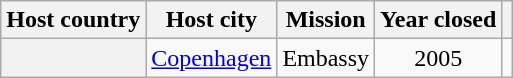<table class="wikitable plainrowheaders" style="text-align:center;">
<tr>
<th scope="col">Host country</th>
<th scope="col">Host city</th>
<th scope="col">Mission</th>
<th scope="col">Year closed</th>
<th scope="col"></th>
</tr>
<tr>
<th scope="row"></th>
<td><a href='#'>Copenhagen</a></td>
<td>Embassy</td>
<td>2005</td>
<td></td>
</tr>
</table>
